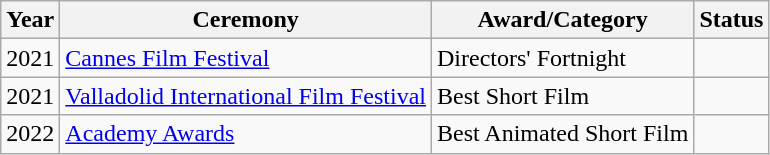<table class="wikitable">
<tr>
<th>Year</th>
<th>Ceremony</th>
<th>Award/Category</th>
<th>Status</th>
</tr>
<tr>
<td>2021</td>
<td><a href='#'>Cannes Film Festival</a></td>
<td>Directors' Fortnight</td>
<td></td>
</tr>
<tr>
<td>2021</td>
<td><a href='#'>Valladolid International Film Festival</a></td>
<td>Best Short Film</td>
<td></td>
</tr>
<tr>
<td>2022</td>
<td><a href='#'>Academy Awards</a></td>
<td>Best Animated Short Film</td>
<td></td>
</tr>
</table>
